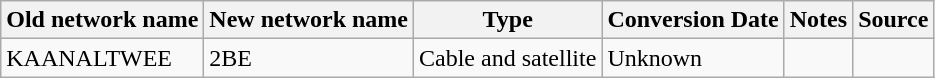<table class="wikitable">
<tr>
<th>Old network name</th>
<th>New network name</th>
<th>Type</th>
<th>Conversion Date</th>
<th>Notes</th>
<th>Source</th>
</tr>
<tr>
<td>KAANALTWEE</td>
<td>2BE</td>
<td>Cable and satellite</td>
<td>Unknown</td>
<td></td>
<td></td>
</tr>
</table>
